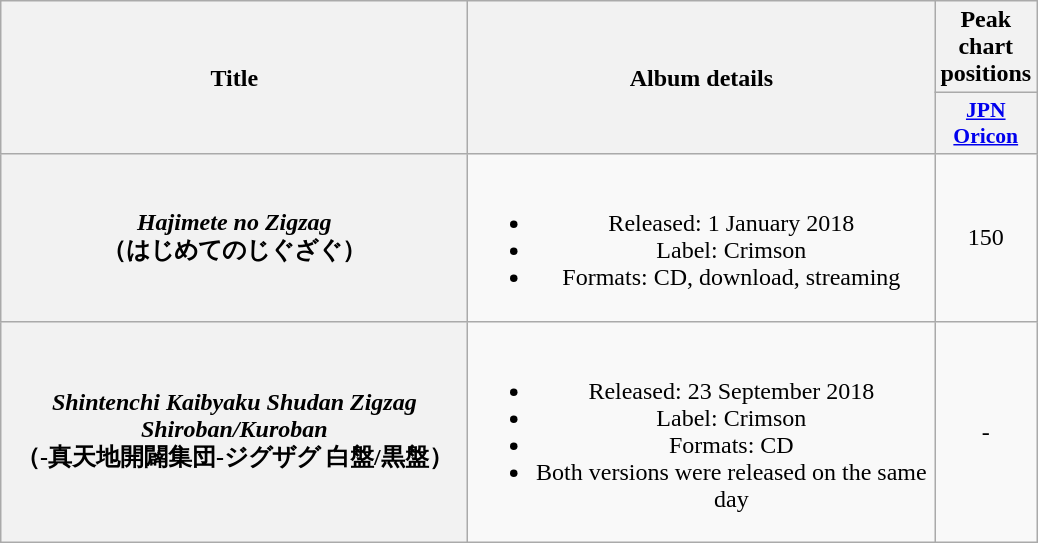<table class="wikitable plainrowheaders" style="text-align:center;">
<tr>
<th scope="col" rowspan="2" style="width:19em;">Title</th>
<th scope="col" rowspan="2" style="width:19em;">Album details</th>
<th scope="col" colspan="1">Peak<br>chart<br>positions</th>
</tr>
<tr>
<th scope="col" style="width:2.9em;font-size:90%;"><a href='#'>JPN<br>Oricon</a><br></th>
</tr>
<tr>
<th scope="row"><em>Hajimete no Zigzag</em><br>（はじめてのじぐざぐ）</th>
<td><br><ul><li>Released: 1 January 2018</li><li>Label: Crimson</li><li>Formats: CD, download, streaming</li></ul></td>
<td>150</td>
</tr>
<tr>
<th scope="row"><em>Shintenchi Kaibyaku Shudan Zigzag Shiroban/Kuroban</em><br>（-真天地開闢集団-ジグザグ 白盤/黒盤）</th>
<td><br><ul><li>Released: 23 September 2018</li><li>Label: Crimson</li><li>Formats: CD</li><li>Both versions were released on the same day</li></ul></td>
<td>-</td>
</tr>
</table>
